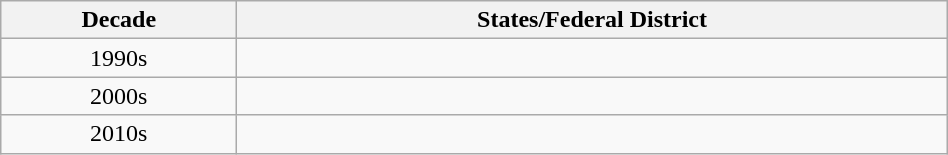<table class="wikitable" style="width:50%">
<tr>
<th style="width:8em;">Decade</th>
<th style="width:25em;">States/Federal District</th>
</tr>
<tr>
<td style="text-align:center;">1990s</td>
<td></td>
</tr>
<tr>
<td style="text-align:center;">2000s</td>
<td></td>
</tr>
<tr>
<td style="text-align:center;">2010s</td>
<td></td>
</tr>
</table>
